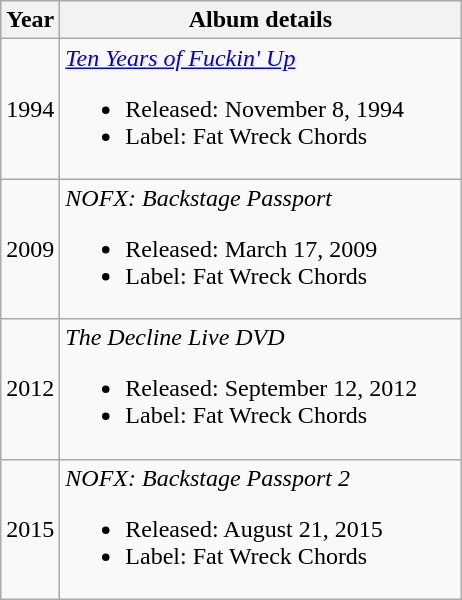<table class="wikitable">
<tr>
<th>Year</th>
<th style="width:260px;">Album details</th>
</tr>
<tr>
<td>1994</td>
<td><em><a href='#'>Ten Years of Fuckin' Up</a></em><br><ul><li>Released: November 8, 1994</li><li>Label: Fat Wreck Chords</li></ul></td>
</tr>
<tr>
<td>2009</td>
<td><em>NOFX: Backstage Passport</em><br><ul><li>Released: March 17, 2009</li><li>Label: Fat Wreck Chords</li></ul></td>
</tr>
<tr>
<td>2012</td>
<td><em>The Decline Live DVD</em><br><ul><li>Released: September 12, 2012</li><li>Label: Fat Wreck Chords</li></ul></td>
</tr>
<tr>
<td>2015</td>
<td><em>NOFX: Backstage Passport 2</em><br><ul><li>Released: August 21, 2015</li><li>Label: Fat Wreck Chords</li></ul></td>
</tr>
</table>
